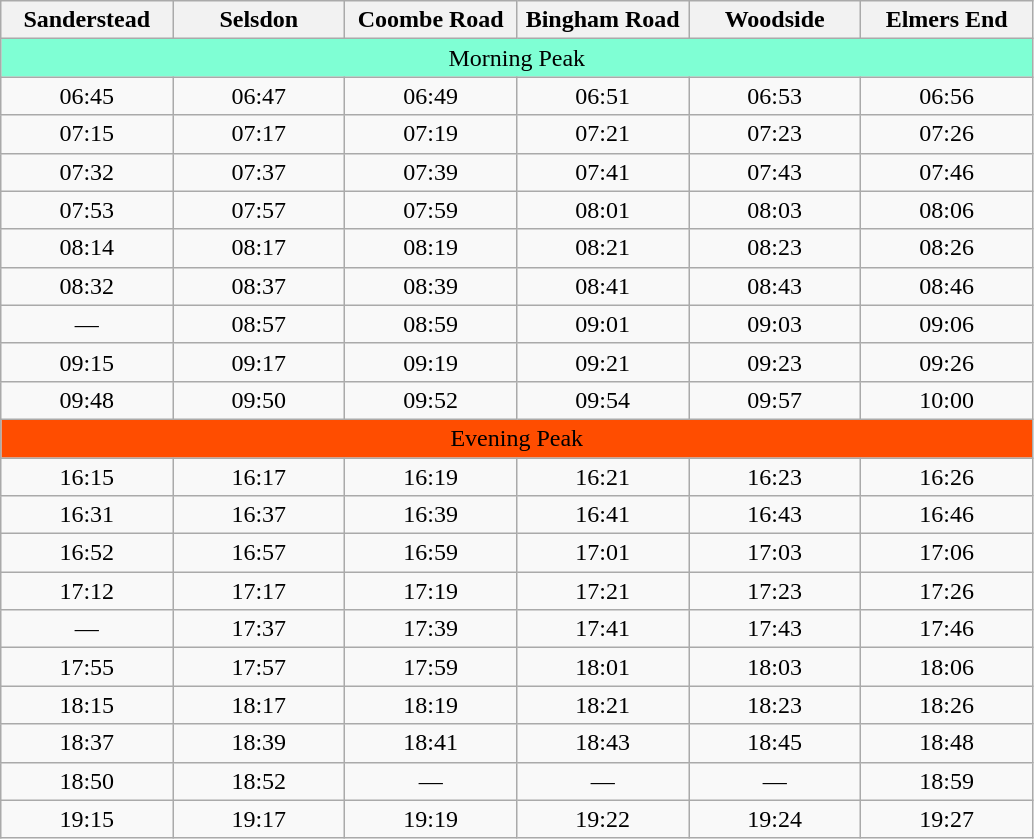<table class="wikitable" style="text-align:center">
<tr>
<th width="16%">Sanderstead</th>
<th width="16%">Selsdon</th>
<th width="16%">Coombe Road</th>
<th width="16%">Bingham Road</th>
<th width="16%">Woodside</th>
<th width="16%">Elmers End</th>
</tr>
<tr>
<td colspan="6" style="background:#7FFFD4">Morning Peak</td>
</tr>
<tr>
<td>06:45</td>
<td>06:47</td>
<td>06:49</td>
<td>06:51</td>
<td>06:53</td>
<td>06:56</td>
</tr>
<tr>
<td>07:15</td>
<td>07:17</td>
<td>07:19</td>
<td>07:21</td>
<td>07:23</td>
<td>07:26</td>
</tr>
<tr>
<td>07:32</td>
<td>07:37</td>
<td>07:39</td>
<td>07:41</td>
<td>07:43</td>
<td>07:46</td>
</tr>
<tr>
<td>07:53</td>
<td>07:57</td>
<td>07:59</td>
<td>08:01</td>
<td>08:03</td>
<td>08:06</td>
</tr>
<tr>
<td>08:14</td>
<td>08:17</td>
<td>08:19</td>
<td>08:21</td>
<td>08:23</td>
<td>08:26</td>
</tr>
<tr>
<td>08:32</td>
<td>08:37</td>
<td>08:39</td>
<td>08:41</td>
<td>08:43</td>
<td>08:46</td>
</tr>
<tr>
<td>—</td>
<td>08:57</td>
<td>08:59</td>
<td>09:01</td>
<td>09:03</td>
<td>09:06</td>
</tr>
<tr>
<td>09:15</td>
<td>09:17</td>
<td>09:19</td>
<td>09:21</td>
<td>09:23</td>
<td>09:26</td>
</tr>
<tr>
<td>09:48</td>
<td>09:50</td>
<td>09:52</td>
<td>09:54</td>
<td>09:57</td>
<td>10:00</td>
</tr>
<tr>
<td colspan="6" style="background:#FF4D00">Evening Peak</td>
</tr>
<tr>
<td>16:15</td>
<td>16:17</td>
<td>16:19</td>
<td>16:21</td>
<td>16:23</td>
<td>16:26</td>
</tr>
<tr>
<td>16:31</td>
<td>16:37</td>
<td>16:39</td>
<td>16:41</td>
<td>16:43</td>
<td>16:46</td>
</tr>
<tr>
<td>16:52</td>
<td>16:57</td>
<td>16:59</td>
<td>17:01</td>
<td>17:03</td>
<td>17:06</td>
</tr>
<tr>
<td>17:12</td>
<td>17:17</td>
<td>17:19</td>
<td>17:21</td>
<td>17:23</td>
<td>17:26</td>
</tr>
<tr>
<td>—</td>
<td>17:37</td>
<td>17:39</td>
<td>17:41</td>
<td>17:43</td>
<td>17:46</td>
</tr>
<tr>
<td>17:55</td>
<td>17:57</td>
<td>17:59</td>
<td>18:01</td>
<td>18:03</td>
<td>18:06</td>
</tr>
<tr>
<td>18:15</td>
<td>18:17</td>
<td>18:19</td>
<td>18:21</td>
<td>18:23</td>
<td>18:26</td>
</tr>
<tr>
<td>18:37</td>
<td>18:39</td>
<td>18:41</td>
<td>18:43</td>
<td>18:45</td>
<td>18:48</td>
</tr>
<tr>
<td>18:50</td>
<td>18:52</td>
<td>—</td>
<td>—</td>
<td>—</td>
<td>18:59</td>
</tr>
<tr>
<td>19:15</td>
<td>19:17</td>
<td>19:19</td>
<td>19:22</td>
<td>19:24</td>
<td>19:27</td>
</tr>
</table>
